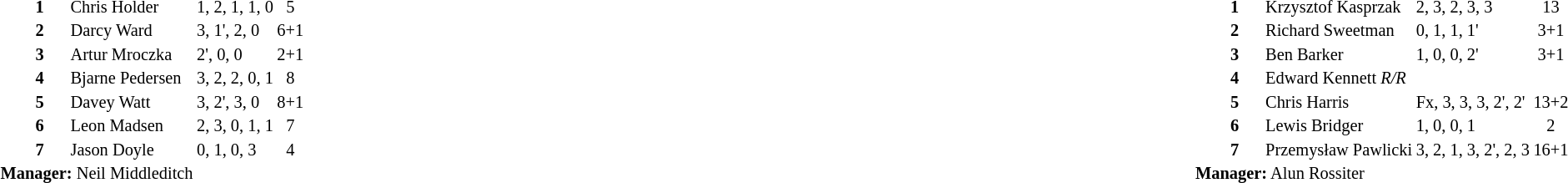<table width="100%">
<tr>
<td valign="top" width="50%"><br><table style="font-size: 85%" cellspacing="1" cellpadding="1" align=left>
<tr>
<td colspan="4"></td>
</tr>
<tr>
<th width="25"></th>
<th width="25"></th>
</tr>
<tr>
<td></td>
<td><strong>1</strong></td>
<td>Chris Holder</td>
<td>1, 2, 1, 1, 0</td>
<td align=center>5</td>
</tr>
<tr>
<td></td>
<td><strong>2</strong></td>
<td>Darcy Ward</td>
<td>3, 1', 2, 0</td>
<td align=center>6+1</td>
</tr>
<tr>
<td></td>
<td><strong>3</strong></td>
<td>Artur Mroczka</td>
<td>2', 0, 0</td>
<td align=center>2+1</td>
</tr>
<tr>
<td></td>
<td><strong>4</strong></td>
<td>Bjarne Pedersen</td>
<td>3, 2, 2, 0, 1</td>
<td align=center>8</td>
</tr>
<tr>
<td></td>
<td><strong>5</strong></td>
<td>Davey Watt</td>
<td>3, 2', 3, 0</td>
<td align=center>8+1</td>
</tr>
<tr>
<td></td>
<td><strong>6</strong></td>
<td>Leon Madsen</td>
<td>2, 3, 0, 1, 1</td>
<td align=center>7</td>
</tr>
<tr>
<td></td>
<td><strong>7</strong></td>
<td>Jason Doyle</td>
<td>0, 1, 0, 3</td>
<td align=center>4</td>
</tr>
<tr>
<td colspan=3><strong>Manager:</strong> Neil Middleditch</td>
</tr>
<tr>
<td colspan=4></td>
</tr>
</table>
<table style="font-size: 85%" cellspacing="1" cellpadding="1" align=right>
<tr>
<td colspan="4"></td>
</tr>
<tr>
<th width=25></th>
<th width=25></th>
</tr>
<tr>
<td></td>
<td><strong>1</strong></td>
<td>Krzysztof Kasprzak</td>
<td>2, 3, 2, 3, 3</td>
<td align=center>13</td>
</tr>
<tr>
<td></td>
<td><strong>2</strong></td>
<td>Richard Sweetman</td>
<td>0, 1, 1, 1'</td>
<td align=center>3+1</td>
</tr>
<tr>
<td></td>
<td><strong>3</strong></td>
<td>Ben Barker</td>
<td>1, 0, 0, 2'</td>
<td align=center>3+1</td>
</tr>
<tr>
<td></td>
<td><strong>4</strong></td>
<td>Edward Kennett <em>R/R</em></td>
<td></td>
<td align=center></td>
</tr>
<tr>
<td></td>
<td><strong>5</strong></td>
<td>Chris Harris</td>
<td>Fx, 3, 3, 3, 2', 2'</td>
<td align=center>13+2</td>
</tr>
<tr>
<td></td>
<td><strong>6</strong></td>
<td>Lewis Bridger</td>
<td>1, 0, 0, 1</td>
<td align=center>2</td>
</tr>
<tr>
<td></td>
<td><strong>7</strong></td>
<td>Przemysław Pawlicki</td>
<td>3, 2, 1, 3, 2', 2, 3</td>
<td align=center>16+1</td>
</tr>
<tr>
<td colspan=3><strong>Manager:</strong> Alun Rossiter</td>
</tr>
<tr>
<td colspan=4></td>
</tr>
</table>
</td>
</tr>
</table>
